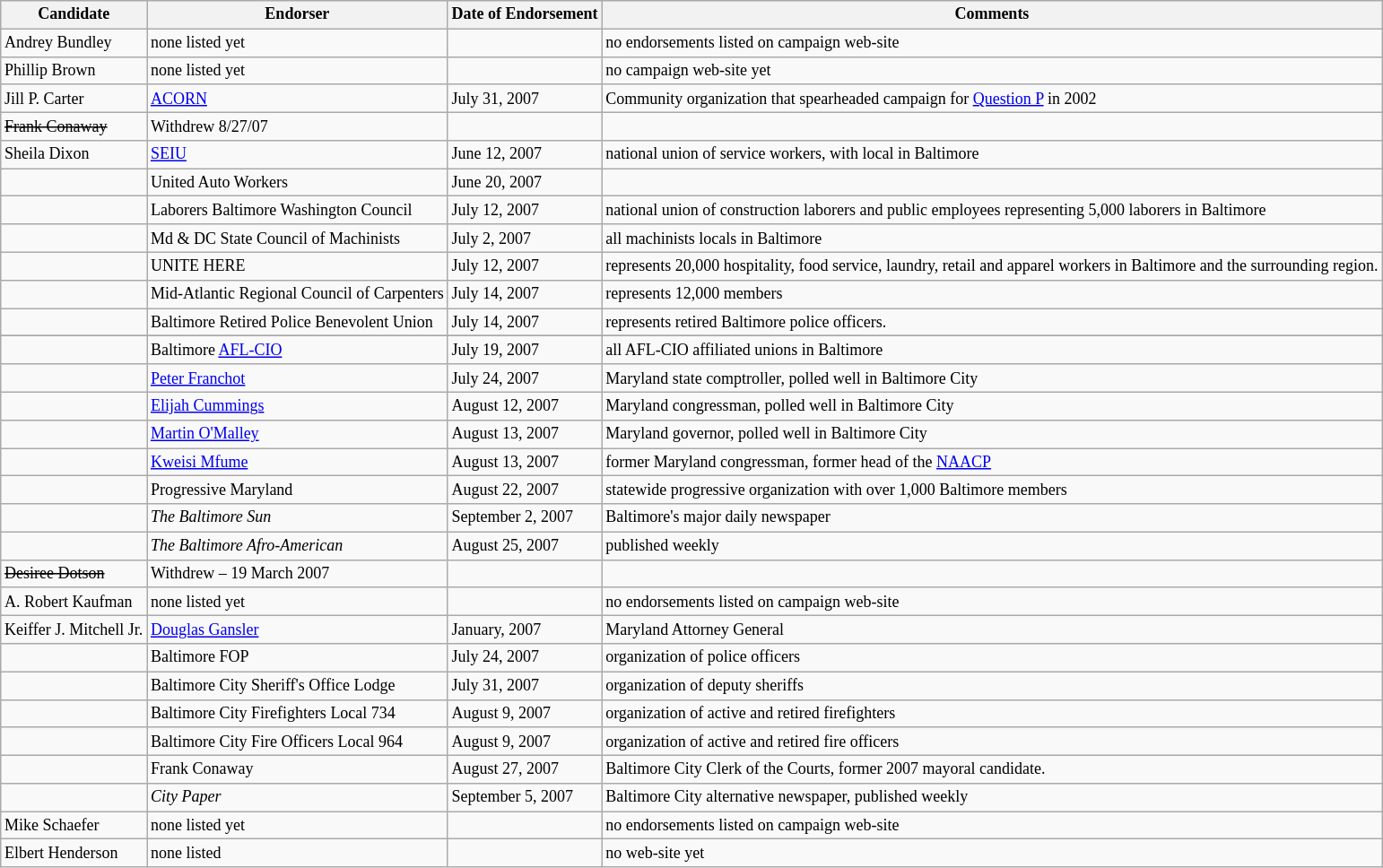<table class="wikitable" style="margin: 1em; font-size: 75%">
<tr>
<th>Candidate</th>
<th>Endorser</th>
<th>Date of Endorsement</th>
<th>Comments</th>
</tr>
<tr>
<td>Andrey Bundley</td>
<td>none listed yet</td>
<td></td>
<td>no endorsements listed on campaign web-site</td>
</tr>
<tr>
<td>Phillip Brown</td>
<td>none listed yet</td>
<td></td>
<td>no campaign web-site yet</td>
</tr>
<tr>
<td>Jill P. Carter</td>
<td><a href='#'>ACORN</a></td>
<td>July 31, 2007</td>
<td>Community organization that spearheaded campaign for <a href='#'>Question P</a> in 2002</td>
</tr>
<tr>
<td><s>Frank Conaway</s></td>
<td>Withdrew 8/27/07</td>
<td></td>
<td></td>
</tr>
<tr>
<td>Sheila Dixon</td>
<td><a href='#'>SEIU</a></td>
<td>June 12, 2007</td>
<td>national union of service workers, with local in Baltimore</td>
</tr>
<tr>
<td></td>
<td>United Auto Workers</td>
<td>June 20, 2007</td>
<td></td>
</tr>
<tr>
<td></td>
<td>Laborers Baltimore Washington Council</td>
<td>July 12, 2007</td>
<td>national union of construction laborers and public employees representing 5,000 laborers in Baltimore</td>
</tr>
<tr>
<td></td>
<td>Md & DC State Council of Machinists</td>
<td>July 2, 2007</td>
<td>all machinists locals in Baltimore</td>
</tr>
<tr>
<td></td>
<td>UNITE HERE</td>
<td>July 12, 2007</td>
<td>represents 20,000 hospitality, food service, laundry, retail and apparel workers in Baltimore and the surrounding region.</td>
</tr>
<tr>
<td></td>
<td>Mid-Atlantic Regional Council of Carpenters</td>
<td>July 14, 2007</td>
<td>represents 12,000 members</td>
</tr>
<tr>
<td></td>
<td>Baltimore Retired Police Benevolent Union</td>
<td>July 14, 2007</td>
<td>represents retired Baltimore police officers.</td>
</tr>
<tr>
</tr>
<tr>
<td></td>
<td>Baltimore <a href='#'>AFL-CIO</a></td>
<td>July 19, 2007</td>
<td>all AFL-CIO affiliated unions in Baltimore</td>
</tr>
<tr>
<td></td>
<td><a href='#'>Peter Franchot</a></td>
<td>July 24, 2007</td>
<td>Maryland state comptroller, polled well in Baltimore City</td>
</tr>
<tr>
<td></td>
<td><a href='#'>Elijah Cummings</a></td>
<td>August 12, 2007</td>
<td>Maryland congressman, polled well in Baltimore City</td>
</tr>
<tr>
<td></td>
<td><a href='#'>Martin O'Malley</a></td>
<td>August 13, 2007</td>
<td>Maryland governor, polled well in Baltimore City</td>
</tr>
<tr>
<td></td>
<td><a href='#'>Kweisi Mfume</a></td>
<td>August 13, 2007</td>
<td>former Maryland congressman, former head of the <a href='#'>NAACP</a></td>
</tr>
<tr>
<td></td>
<td>Progressive Maryland</td>
<td>August 22, 2007</td>
<td>statewide progressive organization with over 1,000 Baltimore members</td>
</tr>
<tr>
<td></td>
<td><em>The Baltimore Sun</em></td>
<td>September 2, 2007</td>
<td>Baltimore's major daily newspaper</td>
</tr>
<tr>
<td></td>
<td><em>The Baltimore Afro-American</em></td>
<td>August 25, 2007</td>
<td>published weekly</td>
</tr>
<tr>
<td><s>Desiree Dotson</s></td>
<td>Withdrew – 19 March 2007 </td>
<td></td>
<td></td>
</tr>
<tr>
<td>A. Robert Kaufman</td>
<td>none listed yet</td>
<td></td>
<td>no endorsements listed on campaign web-site</td>
</tr>
<tr>
<td>Keiffer J. Mitchell Jr.</td>
<td><a href='#'>Douglas Gansler</a></td>
<td>January, 2007</td>
<td>Maryland Attorney General</td>
</tr>
<tr>
<td></td>
<td>Baltimore FOP</td>
<td>July 24, 2007</td>
<td>organization of police officers</td>
</tr>
<tr>
<td></td>
<td>Baltimore City Sheriff's Office Lodge</td>
<td>July 31, 2007</td>
<td>organization of deputy sheriffs</td>
</tr>
<tr>
<td></td>
<td>Baltimore City Firefighters Local 734</td>
<td>August 9, 2007</td>
<td>organization of active and retired firefighters</td>
</tr>
<tr>
<td></td>
<td>Baltimore City Fire Officers Local 964</td>
<td>August 9, 2007</td>
<td>organization of active and retired fire officers</td>
</tr>
<tr>
<td></td>
<td>Frank Conaway</td>
<td>August 27, 2007</td>
<td>Baltimore City Clerk of the Courts, former 2007 mayoral candidate.</td>
</tr>
<tr>
<td></td>
<td><em>City Paper</em></td>
<td>September 5, 2007</td>
<td>Baltimore City alternative newspaper, published weekly</td>
</tr>
<tr>
<td>Mike Schaefer</td>
<td>none listed yet</td>
<td></td>
<td>no endorsements listed on campaign web-site</td>
</tr>
<tr>
<td>Elbert Henderson</td>
<td>none listed</td>
<td></td>
<td>no web-site yet</td>
</tr>
</table>
